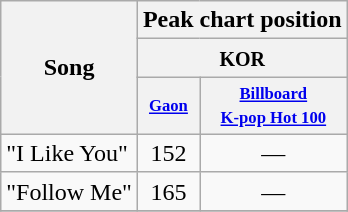<table class="wikitable sortable" style="text-align:center;">
<tr>
<th rowspan="3">Song</th>
<th colspan="9">Peak chart position</th>
</tr>
<tr>
<th colspan="2"><small>KOR</small></th>
</tr>
<tr style="font-size:smaller;">
<th align=center><small><a href='#'>Gaon</a></small><br></th>
<th><small><a href='#'>Billboard</a><br><a href='#'>K-pop Hot 100</a></small><br></th>
</tr>
<tr>
<td align="left">"I Like You"</td>
<td>152</td>
<td>—</td>
</tr>
<tr>
<td align="left">"Follow Me"</td>
<td>165</td>
<td>—</td>
</tr>
<tr>
</tr>
</table>
